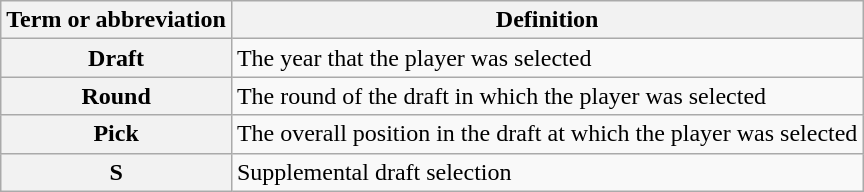<table class="wikitable">
<tr>
<th scope="col">Term or abbreviation</th>
<th scope="col">Definition</th>
</tr>
<tr>
<th scope="row">Draft</th>
<td>The year that the player was selected</td>
</tr>
<tr>
<th scope="row">Round</th>
<td>The round of the draft in which the player was selected</td>
</tr>
<tr>
<th scope="row">Pick</th>
<td>The overall position in the draft at which the player was selected<br></td>
</tr>
<tr>
<th scope="row">S</th>
<td>Supplemental draft selection</td>
</tr>
</table>
